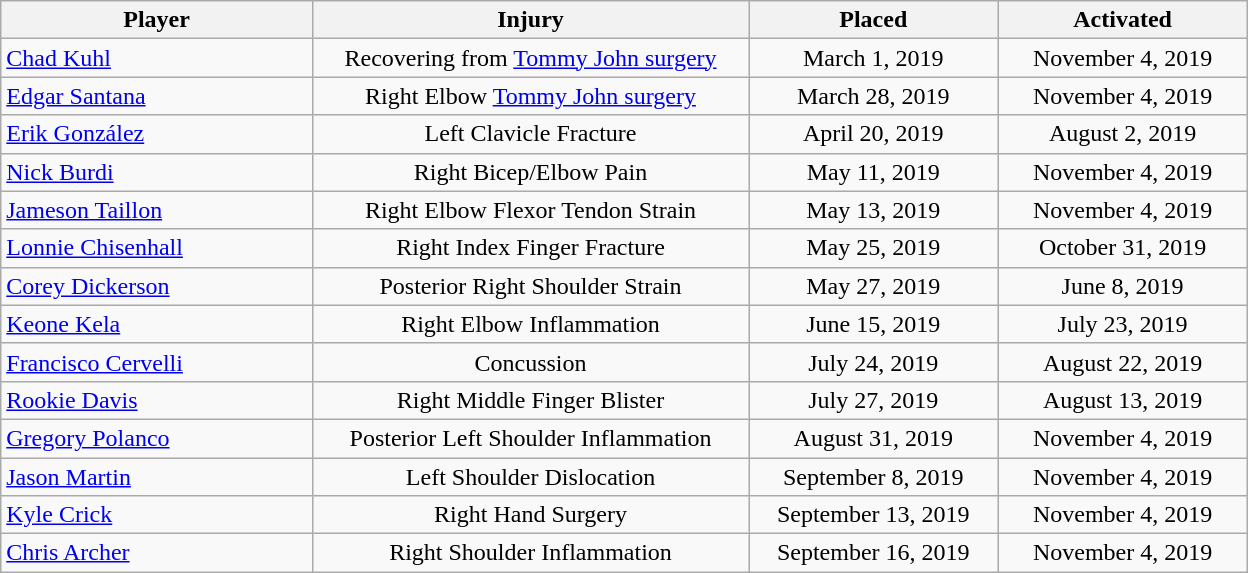<table class="wikitable" style="width:52em; border:0; text-align:center;">
<tr>
<th width=25%>Player</th>
<th width=35% class=unsortable>Injury</th>
<th width=20% class=unsortable>Placed</th>
<th width=20% class=unsortable>Activated</th>
</tr>
<tr>
<td align=left><a href='#'>Chad Kuhl</a></td>
<td>Recovering from <a href='#'>Tommy John surgery</a></td>
<td>March 1, 2019</td>
<td>November 4, 2019</td>
</tr>
<tr>
<td align=left><a href='#'>Edgar Santana</a></td>
<td>Right Elbow <a href='#'>Tommy John surgery</a></td>
<td>March 28, 2019</td>
<td>November 4, 2019</td>
</tr>
<tr>
<td align=left><a href='#'>Erik González</a></td>
<td>Left Clavicle Fracture</td>
<td>April 20, 2019</td>
<td>August 2, 2019</td>
</tr>
<tr>
<td align=left><a href='#'>Nick Burdi</a></td>
<td>Right Bicep/Elbow Pain</td>
<td>May 11, 2019</td>
<td>November 4, 2019</td>
</tr>
<tr>
<td align=left><a href='#'>Jameson Taillon</a></td>
<td>Right Elbow Flexor Tendon Strain</td>
<td>May 13, 2019</td>
<td>November 4, 2019</td>
</tr>
<tr>
<td align=left><a href='#'>Lonnie Chisenhall</a></td>
<td>Right Index Finger Fracture</td>
<td>May 25, 2019</td>
<td>October 31, 2019</td>
</tr>
<tr>
<td align=left><a href='#'>Corey Dickerson</a></td>
<td>Posterior Right Shoulder Strain</td>
<td>May 27, 2019</td>
<td>June 8, 2019</td>
</tr>
<tr>
<td align=left><a href='#'>Keone Kela</a></td>
<td>Right Elbow Inflammation</td>
<td>June 15, 2019</td>
<td>July 23, 2019</td>
</tr>
<tr>
<td align=left><a href='#'>Francisco Cervelli</a></td>
<td>Concussion</td>
<td>July 24, 2019</td>
<td>August 22, 2019</td>
</tr>
<tr>
<td align=left><a href='#'>Rookie Davis</a></td>
<td>Right Middle Finger Blister</td>
<td>July 27, 2019</td>
<td>August 13, 2019</td>
</tr>
<tr>
<td align=left><a href='#'>Gregory Polanco</a></td>
<td>Posterior Left Shoulder Inflammation</td>
<td>August 31, 2019</td>
<td>November 4, 2019</td>
</tr>
<tr>
<td align=left><a href='#'>Jason Martin</a></td>
<td>Left Shoulder Dislocation</td>
<td>September 8, 2019</td>
<td>November 4, 2019</td>
</tr>
<tr>
<td align=left><a href='#'>Kyle Crick</a></td>
<td>Right Hand Surgery</td>
<td>September 13, 2019</td>
<td>November 4, 2019</td>
</tr>
<tr>
<td align=left><a href='#'>Chris Archer</a></td>
<td>Right Shoulder Inflammation</td>
<td>September 16, 2019</td>
<td>November 4, 2019</td>
</tr>
<tr>
</tr>
</table>
